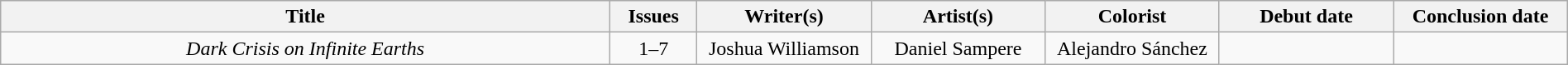<table class="wikitable" style="text-align:center; width:100%">
<tr>
<th scope="col" width="35%">Title</th>
<th scope="col" width="5%">Issues</th>
<th scope="col" width="10%">Writer(s)</th>
<th scope="col" width="10%">Artist(s)</th>
<th scope="col" width="10%">Colorist</th>
<th scope="col" width="10%">Debut date</th>
<th scope="col" width="10%">Conclusion date</th>
</tr>
<tr>
<td><em>Dark Crisis on Infinite Earths</em></td>
<td>1–7</td>
<td>Joshua Williamson</td>
<td>Daniel Sampere</td>
<td>Alejandro Sánchez</td>
<td></td>
<td></td>
</tr>
</table>
